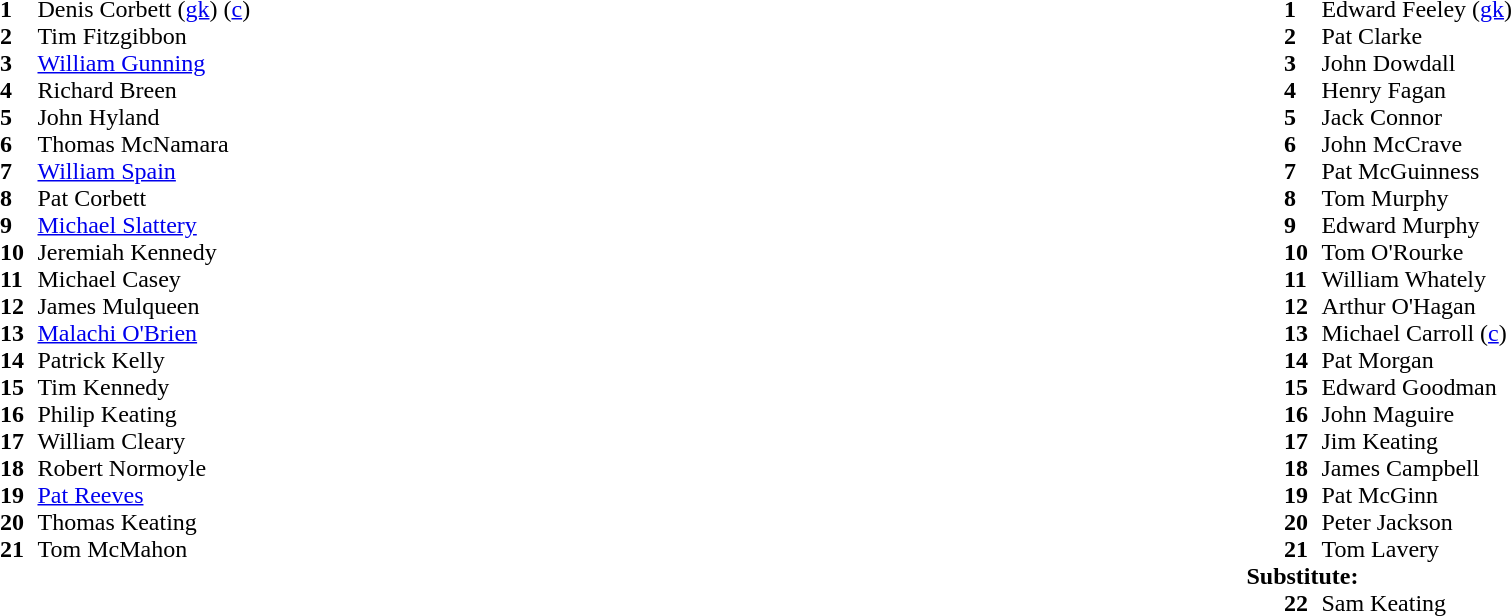<table style="width:100%;">
<tr>
<td style="vertical-align:top; width:50%"><br><table cellspacing="0" cellpadding="0">
<tr>
<th width="25"></th>
<th width="25"></th>
</tr>
<tr>
<td></td>
<td><strong>1</strong></td>
<td>Denis Corbett (<a href='#'>gk</a>) (<a href='#'>c</a>)</td>
</tr>
<tr>
<td></td>
<td><strong>2</strong></td>
<td>Tim Fitzgibbon</td>
</tr>
<tr>
<td></td>
<td><strong>3</strong></td>
<td><a href='#'>William Gunning</a></td>
</tr>
<tr>
<td></td>
<td><strong>4</strong></td>
<td>Richard Breen</td>
</tr>
<tr>
<td></td>
<td><strong>5</strong></td>
<td>John Hyland</td>
</tr>
<tr>
<td></td>
<td><strong>6</strong></td>
<td>Thomas McNamara</td>
</tr>
<tr>
<td></td>
<td><strong>7</strong></td>
<td><a href='#'>William Spain</a></td>
</tr>
<tr>
<td></td>
<td><strong>8</strong></td>
<td>Pat Corbett</td>
</tr>
<tr>
<td></td>
<td><strong>9</strong></td>
<td><a href='#'>Michael Slattery</a></td>
</tr>
<tr>
<td></td>
<td><strong>10</strong></td>
<td>Jeremiah Kennedy</td>
</tr>
<tr>
<td></td>
<td><strong>11</strong></td>
<td>Michael Casey</td>
</tr>
<tr>
<td></td>
<td><strong>12</strong></td>
<td>James Mulqueen</td>
</tr>
<tr>
<td></td>
<td><strong>13</strong></td>
<td><a href='#'>Malachi O'Brien</a></td>
</tr>
<tr>
<td></td>
<td><strong>14</strong></td>
<td>Patrick Kelly</td>
</tr>
<tr>
<td></td>
<td><strong>15</strong></td>
<td>Tim Kennedy</td>
</tr>
<tr>
<td></td>
<td><strong>16</strong></td>
<td>Philip Keating</td>
</tr>
<tr>
<td></td>
<td><strong>17</strong></td>
<td>William Cleary</td>
</tr>
<tr>
<td></td>
<td><strong>18</strong></td>
<td>Robert Normoyle</td>
</tr>
<tr>
<td></td>
<td><strong>19</strong></td>
<td><a href='#'>Pat Reeves</a></td>
</tr>
<tr>
<td></td>
<td><strong>20</strong></td>
<td>Thomas Keating</td>
</tr>
<tr>
<td></td>
<td><strong>21</strong></td>
<td>Tom McMahon</td>
</tr>
<tr>
</tr>
</table>
</td>
<td style="vertical-align:top; width:50%"><br><table cellspacing="0" cellpadding="0" style="margin:auto">
<tr>
<th width="25"></th>
<th width="25"></th>
</tr>
<tr>
<td></td>
<td><strong>1</strong></td>
<td>Edward Feeley (<a href='#'>gk</a>)</td>
</tr>
<tr>
<td></td>
<td><strong>2</strong></td>
<td>Pat Clarke</td>
</tr>
<tr>
<td></td>
<td><strong>3</strong></td>
<td>John Dowdall</td>
</tr>
<tr>
<td></td>
<td><strong>4</strong></td>
<td>Henry Fagan</td>
</tr>
<tr>
<td></td>
<td><strong>5</strong></td>
<td>Jack Connor</td>
</tr>
<tr>
<td></td>
<td><strong>6</strong></td>
<td>John McCrave</td>
</tr>
<tr>
<td></td>
<td><strong>7</strong></td>
<td>Pat McGuinness</td>
</tr>
<tr>
<td></td>
<td><strong>8</strong></td>
<td>Tom Murphy</td>
</tr>
<tr>
<td></td>
<td><strong>9</strong></td>
<td>Edward Murphy</td>
</tr>
<tr>
<td></td>
<td><strong>10</strong></td>
<td>Tom O'Rourke</td>
</tr>
<tr>
<td></td>
<td><strong>11</strong></td>
<td>William Whately</td>
</tr>
<tr>
<td></td>
<td><strong>12</strong></td>
<td>Arthur O'Hagan</td>
</tr>
<tr>
<td></td>
<td><strong>13</strong></td>
<td>Michael Carroll (<a href='#'>c</a>)</td>
</tr>
<tr>
<td></td>
<td><strong>14</strong></td>
<td>Pat Morgan</td>
</tr>
<tr>
<td></td>
<td><strong>15</strong></td>
<td>Edward Goodman</td>
</tr>
<tr>
<td></td>
<td><strong>16</strong></td>
<td>John Maguire</td>
</tr>
<tr>
<td></td>
<td><strong>17</strong></td>
<td>Jim Keating</td>
</tr>
<tr>
<td></td>
<td><strong>18</strong></td>
<td>James Campbell</td>
</tr>
<tr>
<td></td>
<td><strong>19</strong></td>
<td>Pat McGinn</td>
</tr>
<tr>
<td></td>
<td><strong>20</strong></td>
<td>Peter Jackson</td>
</tr>
<tr>
<td></td>
<td><strong>21</strong></td>
<td>Tom Lavery</td>
</tr>
<tr>
<td colspan=3><strong>Substitute:</strong></td>
</tr>
<tr>
<td></td>
<td><strong>22</strong></td>
<td>Sam Keating</td>
</tr>
</table>
</td>
</tr>
<tr>
</tr>
</table>
